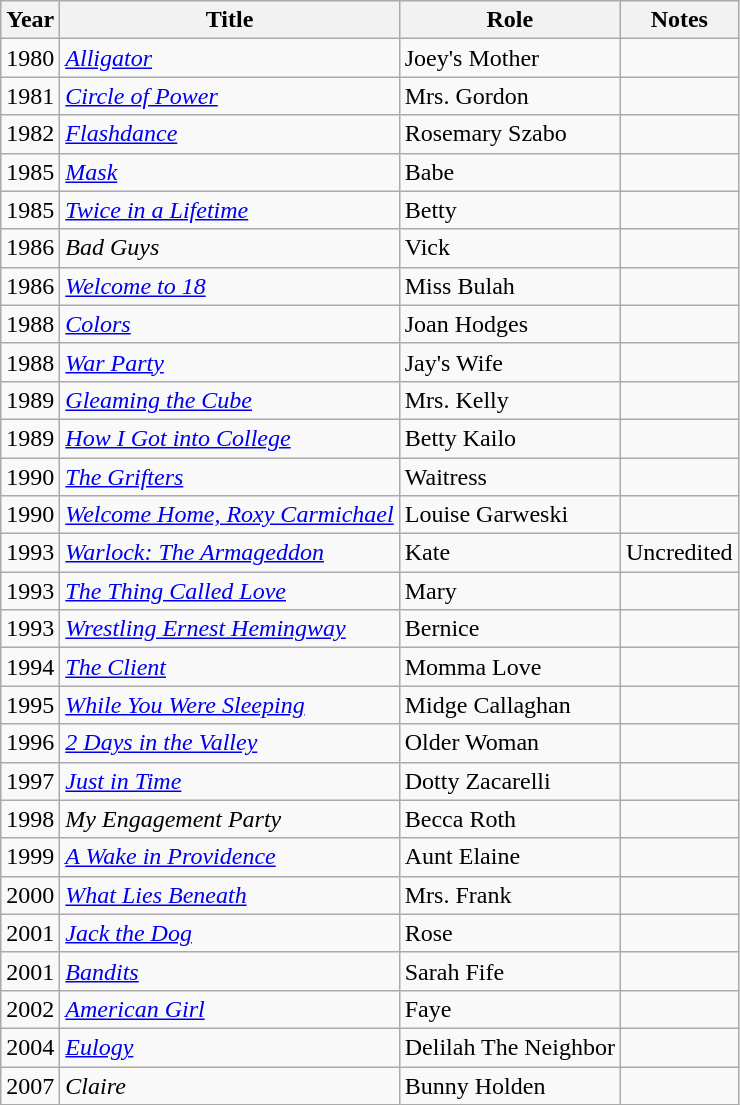<table class="wikitable">
<tr>
<th>Year</th>
<th>Title</th>
<th>Role</th>
<th>Notes</th>
</tr>
<tr>
<td>1980</td>
<td><em><a href='#'>Alligator</a></em></td>
<td>Joey's Mother</td>
<td></td>
</tr>
<tr>
<td>1981</td>
<td><em><a href='#'>Circle of Power </a></em></td>
<td>Mrs. Gordon</td>
<td></td>
</tr>
<tr>
<td>1982</td>
<td><em><a href='#'>Flashdance</a></em></td>
<td>Rosemary Szabo</td>
<td></td>
</tr>
<tr>
<td>1985</td>
<td><em><a href='#'>Mask</a></em></td>
<td>Babe</td>
<td></td>
</tr>
<tr>
<td>1985</td>
<td><em><a href='#'>Twice in a Lifetime</a></em></td>
<td>Betty</td>
<td></td>
</tr>
<tr>
<td>1986</td>
<td><em>Bad Guys</em></td>
<td>Vick</td>
<td></td>
</tr>
<tr>
<td>1986</td>
<td><em><a href='#'>Welcome to 18</a></em></td>
<td>Miss Bulah</td>
<td></td>
</tr>
<tr>
<td>1988</td>
<td><em><a href='#'>Colors</a></em></td>
<td>Joan Hodges</td>
<td></td>
</tr>
<tr>
<td>1988</td>
<td><em><a href='#'>War Party</a></em></td>
<td>Jay's Wife</td>
<td></td>
</tr>
<tr>
<td>1989</td>
<td><em><a href='#'>Gleaming the Cube</a></em></td>
<td>Mrs. Kelly</td>
<td></td>
</tr>
<tr>
<td>1989</td>
<td><em><a href='#'>How I Got into College</a></em></td>
<td>Betty Kailo</td>
<td></td>
</tr>
<tr>
<td>1990</td>
<td><em><a href='#'>The Grifters</a></em></td>
<td>Waitress</td>
<td></td>
</tr>
<tr>
<td>1990</td>
<td><em><a href='#'>Welcome Home, Roxy Carmichael</a></em></td>
<td>Louise Garweski</td>
<td></td>
</tr>
<tr>
<td>1993</td>
<td><em><a href='#'>Warlock: The Armageddon</a></em></td>
<td>Kate</td>
<td>Uncredited</td>
</tr>
<tr>
<td>1993</td>
<td><em><a href='#'>The Thing Called Love</a></em></td>
<td>Mary</td>
<td></td>
</tr>
<tr>
<td>1993</td>
<td><em><a href='#'>Wrestling Ernest Hemingway</a></em></td>
<td>Bernice</td>
<td></td>
</tr>
<tr>
<td>1994</td>
<td><em><a href='#'>The Client</a></em></td>
<td>Momma Love</td>
<td></td>
</tr>
<tr>
<td>1995</td>
<td><em><a href='#'>While You Were Sleeping</a></em></td>
<td>Midge Callaghan</td>
<td></td>
</tr>
<tr>
<td>1996</td>
<td><em><a href='#'>2 Days in the Valley</a></em></td>
<td>Older Woman</td>
<td></td>
</tr>
<tr>
<td>1997</td>
<td><em><a href='#'>Just in Time</a></em></td>
<td>Dotty Zacarelli</td>
<td></td>
</tr>
<tr>
<td>1998</td>
<td><em>My Engagement Party</em></td>
<td>Becca Roth</td>
<td></td>
</tr>
<tr>
<td>1999</td>
<td><em><a href='#'>A Wake in Providence</a></em></td>
<td>Aunt Elaine</td>
<td></td>
</tr>
<tr>
<td>2000</td>
<td><em><a href='#'>What Lies Beneath</a></em></td>
<td>Mrs. Frank</td>
<td></td>
</tr>
<tr>
<td>2001</td>
<td><em><a href='#'>Jack the Dog</a></em></td>
<td>Rose</td>
<td></td>
</tr>
<tr>
<td>2001</td>
<td><em><a href='#'>Bandits</a></em></td>
<td>Sarah Fife</td>
<td></td>
</tr>
<tr>
<td>2002</td>
<td><em><a href='#'>American Girl</a></em></td>
<td>Faye</td>
<td></td>
</tr>
<tr>
<td>2004</td>
<td><em><a href='#'>Eulogy</a></em></td>
<td>Delilah The Neighbor</td>
<td></td>
</tr>
<tr>
<td>2007</td>
<td><em>Claire</em></td>
<td>Bunny Holden</td>
<td></td>
</tr>
</table>
